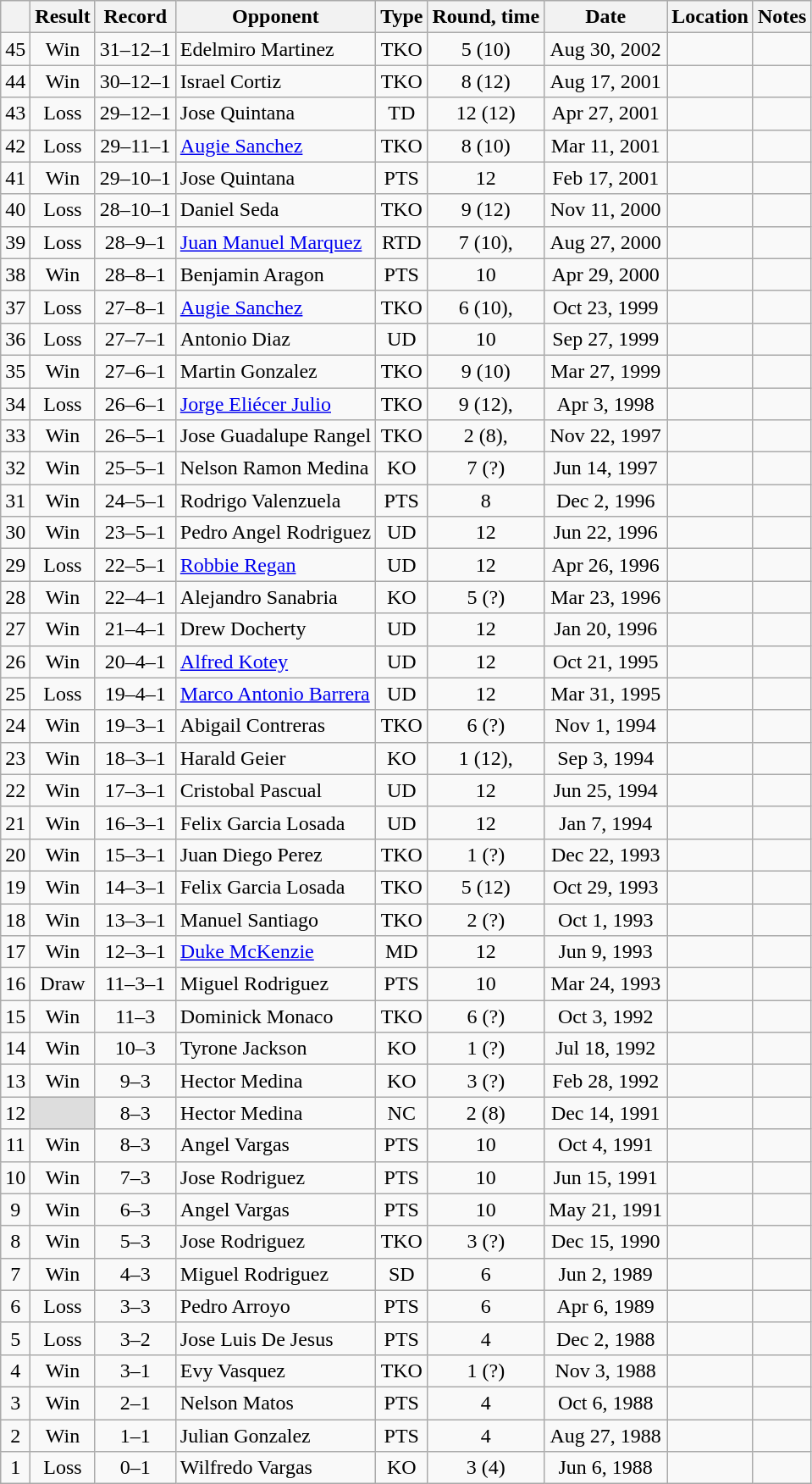<table class="wikitable" style="text-align:center">
<tr>
<th></th>
<th>Result</th>
<th>Record</th>
<th>Opponent</th>
<th>Type</th>
<th>Round, time</th>
<th>Date</th>
<th>Location</th>
<th>Notes</th>
</tr>
<tr>
<td>45</td>
<td>Win</td>
<td>31–12–1 </td>
<td style="text-align:left;">Edelmiro Martinez</td>
<td>TKO</td>
<td>5 (10)</td>
<td>Aug 30, 2002</td>
<td align=left></td>
<td></td>
</tr>
<tr>
<td>44</td>
<td>Win</td>
<td>30–12–1 </td>
<td style="text-align:left;">Israel Cortiz</td>
<td>TKO</td>
<td>8 (12)</td>
<td>Aug 17, 2001</td>
<td align=left></td>
<td align=left></td>
</tr>
<tr>
<td>43</td>
<td>Loss</td>
<td>29–12–1 </td>
<td style="text-align:left;">Jose Quintana</td>
<td>TD</td>
<td>12 (12)</td>
<td>Apr 27, 2001</td>
<td align=left></td>
<td align=left></td>
</tr>
<tr>
<td>42</td>
<td>Loss</td>
<td>29–11–1 </td>
<td style="text-align:left;"><a href='#'>Augie Sanchez</a></td>
<td>TKO</td>
<td>8 (10)</td>
<td>Mar 11, 2001</td>
<td align=left></td>
<td></td>
</tr>
<tr>
<td>41</td>
<td>Win</td>
<td>29–10–1 </td>
<td style="text-align:left;">Jose Quintana</td>
<td>PTS</td>
<td>12</td>
<td>Feb 17, 2001</td>
<td align=left></td>
<td align=left></td>
</tr>
<tr>
<td>40</td>
<td>Loss</td>
<td>28–10–1 </td>
<td style="text-align:left;">Daniel Seda</td>
<td>TKO</td>
<td>9 (12)</td>
<td>Nov 11, 2000</td>
<td align=left></td>
<td align=left></td>
</tr>
<tr>
<td>39</td>
<td>Loss</td>
<td>28–9–1 </td>
<td style="text-align:left;"><a href='#'>Juan Manuel Marquez</a></td>
<td>RTD</td>
<td>7 (10), </td>
<td>Aug 27, 2000</td>
<td align=left></td>
<td></td>
</tr>
<tr>
<td>38</td>
<td>Win</td>
<td>28–8–1 </td>
<td style="text-align:left;">Benjamin Aragon</td>
<td>PTS</td>
<td>10</td>
<td>Apr 29, 2000</td>
<td align=left></td>
<td></td>
</tr>
<tr>
<td>37</td>
<td>Loss</td>
<td>27–8–1 </td>
<td style="text-align:left;"><a href='#'>Augie Sanchez</a></td>
<td>TKO</td>
<td>6 (10), </td>
<td>Oct 23, 1999</td>
<td align=left></td>
<td></td>
</tr>
<tr>
<td>36</td>
<td>Loss</td>
<td>27–7–1 </td>
<td style="text-align:left;">Antonio Diaz</td>
<td>UD</td>
<td>10</td>
<td>Sep 27, 1999</td>
<td align=left></td>
<td></td>
</tr>
<tr>
<td>35</td>
<td>Win</td>
<td>27–6–1 </td>
<td style="text-align:left;">Martin Gonzalez</td>
<td>TKO</td>
<td>9 (10)</td>
<td>Mar 27, 1999</td>
<td align=left></td>
<td></td>
</tr>
<tr>
<td>34</td>
<td>Loss</td>
<td>26–6–1 </td>
<td style="text-align:left;"><a href='#'>Jorge Eliécer Julio</a></td>
<td>TKO</td>
<td>9 (12), </td>
<td>Apr 3, 1998</td>
<td align=left></td>
<td align=left></td>
</tr>
<tr>
<td>33</td>
<td>Win</td>
<td>26–5–1 </td>
<td style="text-align:left;">Jose Guadalupe Rangel</td>
<td>TKO</td>
<td>2 (8), </td>
<td>Nov 22, 1997</td>
<td align=left></td>
<td></td>
</tr>
<tr>
<td>32</td>
<td>Win</td>
<td>25–5–1 </td>
<td style="text-align:left;">Nelson Ramon Medina</td>
<td>KO</td>
<td>7 (?)</td>
<td>Jun 14, 1997</td>
<td align=left></td>
<td></td>
</tr>
<tr>
<td>31</td>
<td>Win</td>
<td>24–5–1 </td>
<td style="text-align:left;">Rodrigo Valenzuela</td>
<td>PTS</td>
<td>8</td>
<td>Dec 2, 1996</td>
<td align=left></td>
<td></td>
</tr>
<tr>
<td>30</td>
<td>Win</td>
<td>23–5–1 </td>
<td style="text-align:left;">Pedro Angel Rodriguez</td>
<td>UD</td>
<td>12</td>
<td>Jun 22, 1996</td>
<td align=left></td>
<td></td>
</tr>
<tr>
<td>29</td>
<td>Loss</td>
<td>22–5–1 </td>
<td style="text-align:left;"><a href='#'>Robbie Regan</a></td>
<td>UD</td>
<td>12</td>
<td>Apr 26, 1996</td>
<td align=left></td>
<td align=left></td>
</tr>
<tr>
<td>28</td>
<td>Win</td>
<td>22–4–1 </td>
<td style="text-align:left;">Alejandro Sanabria</td>
<td>KO</td>
<td>5 (?)</td>
<td>Mar 23, 1996</td>
<td align=left></td>
<td></td>
</tr>
<tr>
<td>27</td>
<td>Win</td>
<td>21–4–1 </td>
<td style="text-align:left;">Drew Docherty</td>
<td>UD</td>
<td>12</td>
<td>Jan 20, 1996</td>
<td align=left></td>
<td align=left></td>
</tr>
<tr>
<td>26</td>
<td>Win</td>
<td>20–4–1 </td>
<td style="text-align:left;"><a href='#'>Alfred Kotey</a></td>
<td>UD</td>
<td>12</td>
<td>Oct 21, 1995</td>
<td align=left></td>
<td align=left></td>
</tr>
<tr>
<td>25</td>
<td>Loss</td>
<td>19–4–1 </td>
<td style="text-align:left;"><a href='#'>Marco Antonio Barrera</a></td>
<td>UD</td>
<td>12</td>
<td>Mar 31, 1995</td>
<td align=left></td>
<td align=left></td>
</tr>
<tr>
<td>24</td>
<td>Win</td>
<td>19–3–1 </td>
<td style="text-align:left;">Abigail Contreras</td>
<td>TKO</td>
<td>6 (?)</td>
<td>Nov 1, 1994</td>
<td align=left></td>
<td></td>
</tr>
<tr>
<td>23</td>
<td>Win</td>
<td>18–3–1 </td>
<td style="text-align:left;">Harald Geier</td>
<td>KO</td>
<td>1 (12), </td>
<td>Sep 3, 1994</td>
<td align=left></td>
<td align=left></td>
</tr>
<tr>
<td>22</td>
<td>Win</td>
<td>17–3–1 </td>
<td style="text-align:left;">Cristobal Pascual</td>
<td>UD</td>
<td>12</td>
<td>Jun 25, 1994</td>
<td align=left></td>
<td align=left></td>
</tr>
<tr>
<td>21</td>
<td>Win</td>
<td>16–3–1 </td>
<td style="text-align:left;">Felix Garcia Losada</td>
<td>UD</td>
<td>12</td>
<td>Jan 7, 1994</td>
<td align=left></td>
<td align=left></td>
</tr>
<tr>
<td>20</td>
<td>Win</td>
<td>15–3–1 </td>
<td style="text-align:left;">Juan Diego Perez</td>
<td>TKO</td>
<td>1 (?)</td>
<td>Dec 22, 1993</td>
<td align=left></td>
<td></td>
</tr>
<tr>
<td>19</td>
<td>Win</td>
<td>14–3–1 </td>
<td style="text-align:left;">Felix Garcia Losada</td>
<td>TKO</td>
<td>5 (12)</td>
<td>Oct 29, 1993</td>
<td align=left></td>
<td align=left></td>
</tr>
<tr>
<td>18</td>
<td>Win</td>
<td>13–3–1 </td>
<td style="text-align:left;">Manuel Santiago</td>
<td>TKO</td>
<td>2 (?)</td>
<td>Oct 1, 1993</td>
<td align=left></td>
<td></td>
</tr>
<tr>
<td>17</td>
<td>Win</td>
<td>12–3–1 </td>
<td style="text-align:left;"><a href='#'>Duke McKenzie</a></td>
<td>MD</td>
<td>12</td>
<td>Jun 9, 1993</td>
<td align=left></td>
<td align=left></td>
</tr>
<tr>
<td>16</td>
<td>Draw</td>
<td>11–3–1 </td>
<td style="text-align:left;">Miguel Rodriguez</td>
<td>PTS</td>
<td>10</td>
<td>Mar 24, 1993</td>
<td align=left></td>
<td></td>
</tr>
<tr>
<td>15</td>
<td>Win</td>
<td>11–3 </td>
<td style="text-align:left;">Dominick Monaco</td>
<td>TKO</td>
<td>6 (?)</td>
<td>Oct 3, 1992</td>
<td align=left></td>
<td></td>
</tr>
<tr>
<td>14</td>
<td>Win</td>
<td>10–3 </td>
<td style="text-align:left;">Tyrone Jackson</td>
<td>KO</td>
<td>1 (?)</td>
<td>Jul 18, 1992</td>
<td align=left></td>
<td></td>
</tr>
<tr>
<td>13</td>
<td>Win</td>
<td>9–3 </td>
<td style="text-align:left;">Hector Medina</td>
<td>KO</td>
<td>3 (?)</td>
<td>Feb 28, 1992</td>
<td align=left></td>
<td></td>
</tr>
<tr>
<td>12</td>
<td style="background:#DDD"></td>
<td>8–3 </td>
<td style="text-align:left;">Hector Medina</td>
<td>NC</td>
<td>2 (8)</td>
<td>Dec 14, 1991</td>
<td align=left></td>
<td></td>
</tr>
<tr>
<td>11</td>
<td>Win</td>
<td>8–3</td>
<td style="text-align:left;">Angel Vargas</td>
<td>PTS</td>
<td>10</td>
<td>Oct 4, 1991</td>
<td align=left></td>
<td></td>
</tr>
<tr>
<td>10</td>
<td>Win</td>
<td>7–3</td>
<td style="text-align:left;">Jose Rodriguez</td>
<td>PTS</td>
<td>10</td>
<td>Jun 15, 1991</td>
<td align=left></td>
<td></td>
</tr>
<tr>
<td>9</td>
<td>Win</td>
<td>6–3</td>
<td style="text-align:left;">Angel Vargas</td>
<td>PTS</td>
<td>10</td>
<td>May 21, 1991</td>
<td align=left></td>
<td></td>
</tr>
<tr>
<td>8</td>
<td>Win</td>
<td>5–3</td>
<td style="text-align:left;">Jose Rodriguez</td>
<td>TKO</td>
<td>3 (?)</td>
<td>Dec 15, 1990</td>
<td align=left></td>
<td></td>
</tr>
<tr>
<td>7</td>
<td>Win</td>
<td>4–3</td>
<td style="text-align:left;">Miguel Rodriguez</td>
<td>SD</td>
<td>6</td>
<td>Jun 2, 1989</td>
<td align=left></td>
<td></td>
</tr>
<tr>
<td>6</td>
<td>Loss</td>
<td>3–3</td>
<td style="text-align:left;">Pedro Arroyo</td>
<td>PTS</td>
<td>6</td>
<td>Apr 6, 1989</td>
<td align=left></td>
<td></td>
</tr>
<tr>
<td>5</td>
<td>Loss</td>
<td>3–2</td>
<td style="text-align:left;">Jose Luis De Jesus</td>
<td>PTS</td>
<td>4</td>
<td>Dec 2, 1988</td>
<td align=left></td>
<td></td>
</tr>
<tr>
<td>4</td>
<td>Win</td>
<td>3–1</td>
<td style="text-align:left;">Evy Vasquez</td>
<td>TKO</td>
<td>1 (?)</td>
<td>Nov 3, 1988</td>
<td align=left></td>
<td></td>
</tr>
<tr>
<td>3</td>
<td>Win</td>
<td>2–1</td>
<td style="text-align:left;">Nelson Matos</td>
<td>PTS</td>
<td>4</td>
<td>Oct 6, 1988</td>
<td align=left></td>
<td></td>
</tr>
<tr>
<td>2</td>
<td>Win</td>
<td>1–1</td>
<td style="text-align:left;">Julian Gonzalez</td>
<td>PTS</td>
<td>4</td>
<td>Aug 27, 1988</td>
<td align=left></td>
<td></td>
</tr>
<tr>
<td>1</td>
<td>Loss</td>
<td>0–1</td>
<td style="text-align:left;">Wilfredo Vargas</td>
<td>KO</td>
<td>3 (4)</td>
<td>Jun 6, 1988</td>
<td align=left></td>
<td></td>
</tr>
</table>
